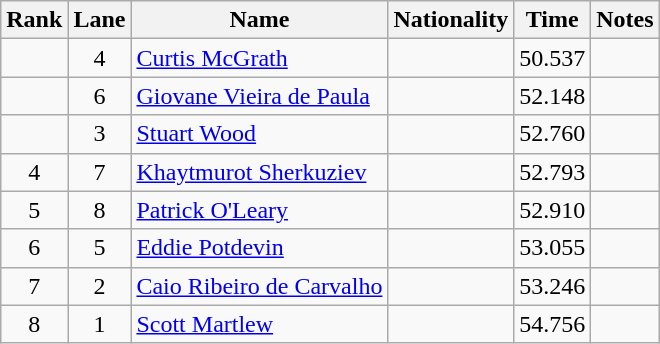<table class="wikitable" style="text-align:center;">
<tr>
<th>Rank</th>
<th>Lane</th>
<th>Name</th>
<th>Nationality</th>
<th>Time</th>
<th>Notes</th>
</tr>
<tr>
<td></td>
<td>4</td>
<td align=left><a href='#'>Curtis McGrath</a></td>
<td align=left></td>
<td>50.537</td>
<td></td>
</tr>
<tr>
<td></td>
<td>6</td>
<td align=left><a href='#'>Giovane Vieira de Paula</a></td>
<td align=left></td>
<td>52.148</td>
<td></td>
</tr>
<tr>
<td></td>
<td>3</td>
<td align=left><a href='#'>Stuart Wood</a></td>
<td align=left></td>
<td>52.760</td>
<td></td>
</tr>
<tr>
<td>4</td>
<td>7</td>
<td align=left><a href='#'>Khaytmurot Sherkuziev</a></td>
<td align=left></td>
<td>52.793</td>
<td></td>
</tr>
<tr>
<td>5</td>
<td>8</td>
<td align=left><a href='#'>Patrick O'Leary</a></td>
<td align=left></td>
<td>52.910</td>
<td></td>
</tr>
<tr>
<td>6</td>
<td>5</td>
<td align=left><a href='#'>Eddie Potdevin</a></td>
<td align=left></td>
<td>53.055</td>
<td></td>
</tr>
<tr>
<td>7</td>
<td>2</td>
<td align=left><a href='#'>Caio Ribeiro de Carvalho</a></td>
<td align=left></td>
<td>53.246</td>
<td></td>
</tr>
<tr>
<td>8</td>
<td>1</td>
<td align=left><a href='#'>Scott Martlew</a></td>
<td align=left></td>
<td>54.756</td>
<td></td>
</tr>
</table>
